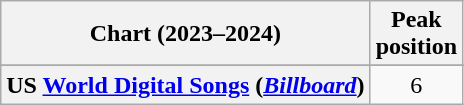<table class="wikitable sortable plainrowheaders" style="text-align:center">
<tr>
<th scope="col">Chart (2023–2024)</th>
<th scope="col">Peak<br>position</th>
</tr>
<tr>
</tr>
<tr>
<th scope="row">US <a href='#'>World Digital Songs</a> (<em><a href='#'>Billboard</a></em>)</th>
<td>6</td>
</tr>
</table>
